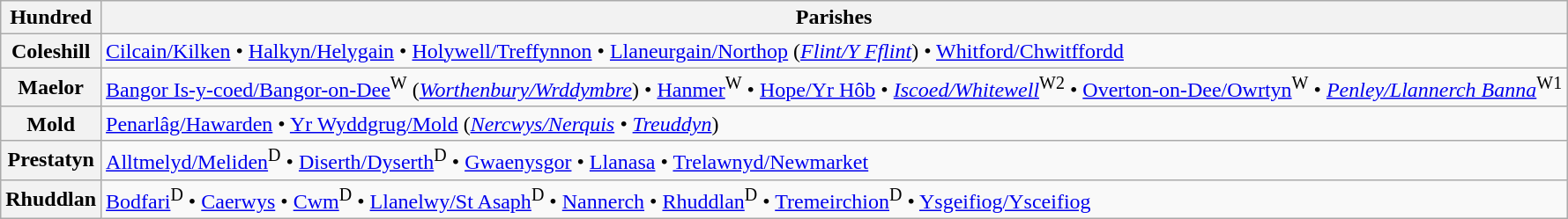<table class="wikitable">
<tr>
<th>Hundred</th>
<th>Parishes</th>
</tr>
<tr>
<th>Coleshill</th>
<td><a href='#'>Cilcain/Kilken</a> • <a href='#'>Halkyn/Helygain</a> • <a href='#'>Holywell/Treffynnon</a> • <a href='#'>Llaneurgain/Northop</a> (<em><a href='#'>Flint/Y Fflint</a></em>) • <a href='#'>Whitford/Chwitffordd</a></td>
</tr>
<tr>
<th>Maelor</th>
<td><a href='#'>Bangor Is-y-coed/Bangor-on-Dee</a><sup>W</sup> (<em><a href='#'>Worthenbury/Wrddymbre</a></em>) • <a href='#'>Hanmer</a><sup>W</sup> • <a href='#'>Hope/Yr Hôb</a> • <em><a href='#'>Iscoed/Whitewell</a></em><sup>W2</sup> • <a href='#'>Overton-on-Dee/Owrtyn</a><sup>W</sup> • <em><a href='#'>Penley/Llannerch Banna</a></em><sup>W1</sup></td>
</tr>
<tr>
<th>Mold</th>
<td><a href='#'>Penarlâg/Hawarden</a> • <a href='#'>Yr Wyddgrug/Mold</a> (<em><a href='#'>Nercwys/Nerquis</a> • <a href='#'>Treuddyn</a></em>)</td>
</tr>
<tr>
<th>Prestatyn</th>
<td><a href='#'>Alltmelyd/Meliden</a><sup>D</sup> • <a href='#'>Diserth/Dyserth</a><sup>D</sup> • <a href='#'>Gwaenysgor</a> • <a href='#'>Llanasa</a> • <a href='#'>Trelawnyd/Newmarket</a></td>
</tr>
<tr>
<th>Rhuddlan</th>
<td><a href='#'>Bodfari</a><sup>D</sup> • <a href='#'>Caerwys</a> • <a href='#'>Cwm</a><sup>D</sup> • <a href='#'>Llanelwy/St Asaph</a><sup>D</sup> • <a href='#'>Nannerch</a> • <a href='#'>Rhuddlan</a><sup>D</sup> • <a href='#'>Tremeirchion</a><sup>D</sup> • <a href='#'>Ysgeifiog/Ysceifiog</a></td>
</tr>
</table>
